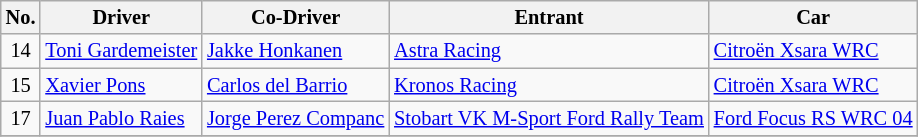<table class="wikitable" style="font-size: 85%;">
<tr>
<th>No.</th>
<th>Driver</th>
<th>Co-Driver</th>
<th>Entrant</th>
<th>Car</th>
</tr>
<tr>
<td align="center">14</td>
<td> <a href='#'>Toni Gardemeister</a></td>
<td> <a href='#'>Jakke Honkanen</a></td>
<td> <a href='#'>Astra Racing</a></td>
<td><a href='#'>Citroën Xsara WRC</a></td>
</tr>
<tr>
<td align="center">15</td>
<td> <a href='#'>Xavier Pons</a></td>
<td> <a href='#'>Carlos del Barrio</a></td>
<td> <a href='#'>Kronos Racing</a></td>
<td><a href='#'>Citroën Xsara WRC</a></td>
</tr>
<tr>
<td align="center">17</td>
<td> <a href='#'>Juan Pablo Raies</a></td>
<td> <a href='#'>Jorge Perez Companc</a></td>
<td> <a href='#'>Stobart VK M-Sport Ford Rally Team</a></td>
<td><a href='#'>Ford Focus RS WRC 04</a></td>
</tr>
<tr>
</tr>
</table>
